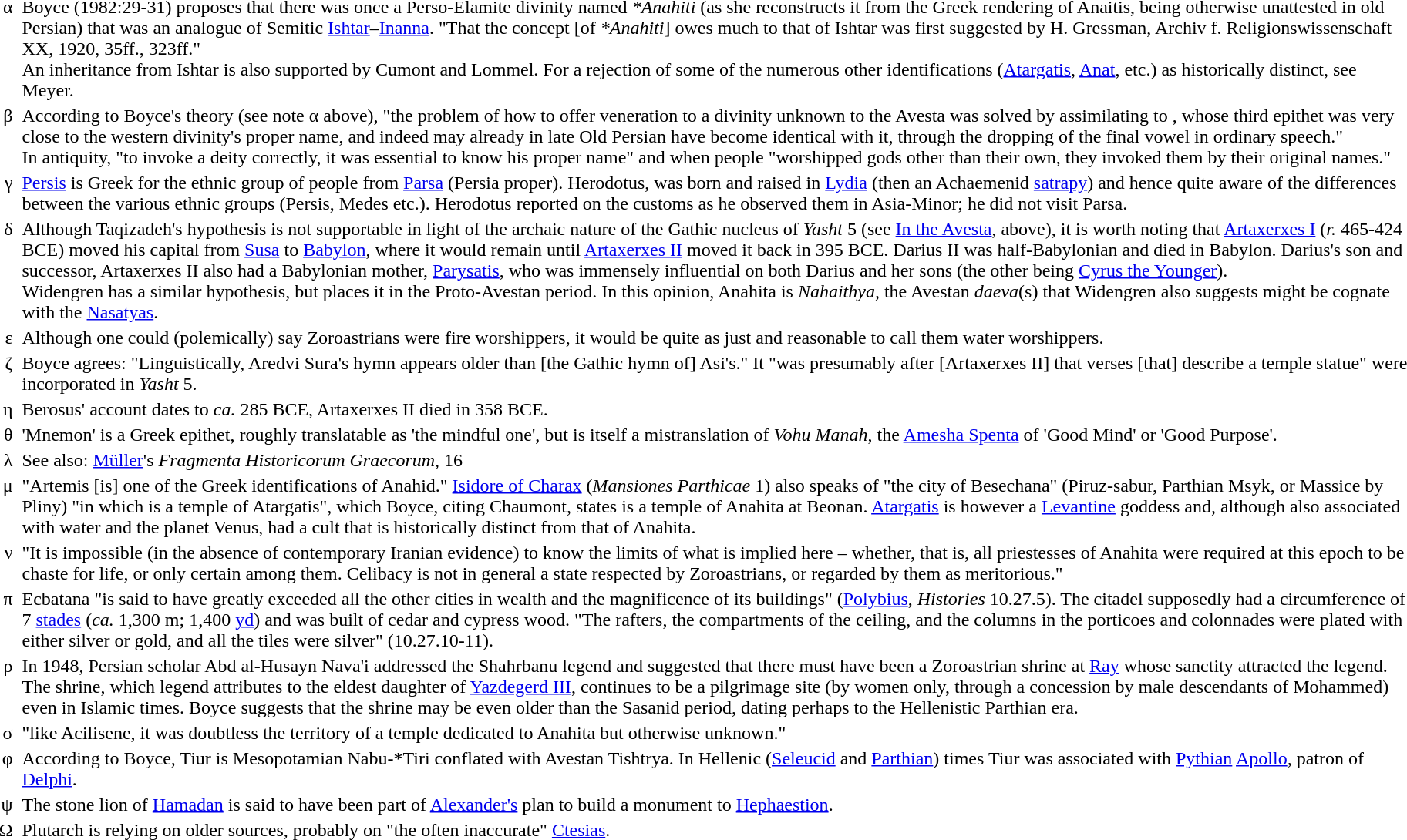<table>
<tr>
<td style="vertical-align:top; width:3em; text-align:right;">α</td>
<td valign="top"></td>
<td>Boyce (1982:29-31) proposes that there was once a Perso-Elamite divinity named <em>*Anahiti</em> (as she reconstructs it from the Greek rendering of Anaitis, being otherwise unattested in old Persian) that was an analogue of Semitic <a href='#'>Ishtar</a>–<a href='#'>Inanna</a>. "That the concept [of <em>*Anahiti</em>] owes much to that of Ishtar was first suggested by H. Gressman, Archiv f. Religionswissenschaft XX, 1920, 35ff., 323ff."<br>An inheritance from Ishtar is also supported by Cumont and Lommel. For a rejection of some of the numerous other identifications (<a href='#'>Atargatis</a>, <a href='#'>Anat</a>, etc.) as historically distinct, see Meyer.</td>
</tr>
<tr>
<td style="vertical-align:top; width:3em; text-align:right;">β</td>
<td valign="top"></td>
<td>According to Boyce's theory (see note α above), "the problem of how to offer veneration to a divinity unknown to the Avesta was solved by assimilating  to , whose third epithet was very close to the western divinity's proper name, and indeed may already in late Old Persian have become identical with it, through the dropping of the final vowel in ordinary speech."<br>In antiquity, "to invoke a deity correctly, it was essential to know his proper name" and when people "worshipped gods other than their own, they invoked them by their original names."</td>
</tr>
<tr>
<td style="vertical-align:top; width:3em; text-align:right;">γ</td>
<td valign="top"></td>
<td><a href='#'>Persis</a> is Greek for the ethnic group of people from <a href='#'>Parsa</a> (Persia proper). Herodotus, was born and raised in <a href='#'>Lydia</a> (then an Achaemenid <a href='#'>satrapy</a>) and hence quite aware of the differences between the various ethnic groups (Persis, Medes etc.). Herodotus reported on the customs as he observed them in Asia-Minor; he did not visit Parsa.</td>
</tr>
<tr>
<td style="vertical-align:top; width:3em; text-align:right;">δ</td>
<td valign="top"></td>
<td>Although Taqizadeh's hypothesis is not supportable in light of the archaic nature of the Gathic nucleus of <em>Yasht</em> 5 (see <a href='#'>In the Avesta</a>, above), it is worth noting that <a href='#'>Artaxerxes I</a> (<em>r.</em> 465-424 BCE) moved his capital from <a href='#'>Susa</a> to <a href='#'>Babylon</a>, where it would remain until <a href='#'>Artaxerxes II</a> moved it back in 395 BCE. Darius II was half-Babylonian and died in Babylon. Darius's son and successor, Artaxerxes II also had a Babylonian mother, <a href='#'>Parysatis</a>, who was immensely influential on both Darius and her sons (the other being <a href='#'>Cyrus the Younger</a>).<br>Widengren has a similar hypothesis, but places it in the Proto-Avestan period. In this opinion, Anahita is <em>Nahaithya</em>, the Avestan <em>daeva</em>(s) that Widengren also suggests might be cognate with the <a href='#'>Nasatyas</a>.</td>
</tr>
<tr>
<td style="vertical-align:top; width:3em; text-align:right;">ε</td>
<td valign="top"></td>
<td>Although one could (polemically) say Zoroastrians were fire worshippers, it would be quite as just and reasonable to call them water worshippers.</td>
</tr>
<tr>
<td style="vertical-align:top; width:3em; text-align:right;">ζ</td>
<td valign="top"></td>
<td>Boyce agrees: "Linguistically, Aredvi Sura's hymn appears older than [the Gathic hymn of] Asi's." It "was presumably after [Artaxerxes II] that verses [that] describe a temple statue" were incorporated in <em>Yasht</em> 5.</td>
</tr>
<tr>
<td style="vertical-align:top; width:3em; text-align:right;">η</td>
<td valign="top"></td>
<td>Berosus' account dates to <em>ca.</em> 285 BCE, Artaxerxes II died in 358 BCE.</td>
</tr>
<tr>
<td style="vertical-align:top; width:3em; text-align:right;">θ</td>
<td valign="top"></td>
<td>'Mnemon' is a Greek epithet, roughly translatable as 'the mindful one', but is itself a mistranslation of <em>Vohu Manah</em>, the <a href='#'>Amesha Spenta</a> of 'Good Mind' or 'Good Purpose'.</td>
</tr>
<tr>
<td style="vertical-align:top; width:3em; text-align:right;">λ</td>
<td valign="top"></td>
<td>See also: <a href='#'>Müller</a>'s <em>Fragmenta Historicorum Graecorum</em>, 16</td>
</tr>
<tr>
<td style="vertical-align:top; width:3em; text-align:right;">μ</td>
<td valign="top"></td>
<td>"Artemis [is] one of the Greek identifications of Anahid." <a href='#'>Isidore of Charax</a> (<em>Mansiones Parthicae</em> 1) also speaks of "the city of Besechana" (Piruz-sabur, Parthian Msyk, or Massice by Pliny) "in which is a temple of Atargatis", which Boyce, citing Chaumont, states is a temple of Anahita at Beonan. <a href='#'>Atargatis</a> is however a <a href='#'>Levantine</a> goddess and, although also associated with water and the planet Venus, had a cult that is historically distinct from that of Anahita.</td>
</tr>
<tr>
<td style="vertical-align:top; width:3em; text-align:right;">ν</td>
<td valign="top"></td>
<td>"It is impossible (in the absence of contemporary Iranian evidence) to know the limits of what is implied here – whether, that is, all priestesses of Anahita were required at this epoch to be chaste for life, or only certain among them. Celibacy is not in general a state respected by Zoroastrians, or regarded by them as meritorious."</td>
</tr>
<tr>
<td style="vertical-align:top; width:3em; text-align:right;">π</td>
<td valign="top"></td>
<td>Ecbatana "is said to have greatly exceeded all the other cities in wealth and the magnificence of its buildings" (<a href='#'>Polybius</a>, <em>Histories</em> 10.27.5). The citadel supposedly had a circumference of 7 <a href='#'>stades</a> (<em>ca.</em> 1,300 m; 1,400 <a href='#'>yd</a>) and was built of cedar and cypress wood. "The rafters, the compartments of the ceiling, and the columns in the porticoes and colonnades were plated with either silver or gold, and all the tiles were silver" (10.27.10-11).</td>
</tr>
<tr>
<td style="vertical-align:top; width:3em; text-align:right;">ρ</td>
<td valign="top"></td>
<td>In 1948, Persian scholar Abd al-Husayn Nava'i addressed the Shahrbanu legend and suggested that there must have been a Zoroastrian shrine at <a href='#'>Ray</a> whose sanctity attracted the legend.<br>The shrine, which legend attributes to the eldest daughter of <a href='#'>Yazdegerd III</a>, continues to be a pilgrimage site (by women only, through a concession by male descendants of Mohammed) even in Islamic times. Boyce suggests that the shrine may be even older than the Sasanid period, dating perhaps to the Hellenistic Parthian era.</td>
</tr>
<tr>
<td style="vertical-align:top; width:3em; text-align:right;">σ</td>
<td valign="top"></td>
<td>"like Acilisene, it was doubtless the territory of a temple dedicated to Anahita but otherwise unknown."</td>
</tr>
<tr>
<td style="vertical-align:top; width:3em; text-align:right;">φ</td>
<td valign="top"></td>
<td>According to Boyce, Tiur is Mesopotamian Nabu-*Tiri conflated with Avestan Tishtrya. In Hellenic (<a href='#'>Seleucid</a> and <a href='#'>Parthian</a>) times Tiur was associated with <a href='#'>Pythian</a> <a href='#'>Apollo</a>, patron of <a href='#'>Delphi</a>.</td>
</tr>
<tr>
<td style="vertical-align:top; width:3em; text-align:right;">ψ</td>
<td valign="top"></td>
<td>The stone lion of <a href='#'>Hamadan</a> is said to have been part of <a href='#'>Alexander's</a> plan to build a monument to <a href='#'>Hephaestion</a>.</td>
</tr>
<tr>
<td style="vertical-align:top; width:3em; text-align:right;">Ω</td>
<td valign="top"></td>
<td>Plutarch is relying on older sources, probably on "the often inaccurate" <a href='#'>Ctesias</a>.</td>
</tr>
</table>
